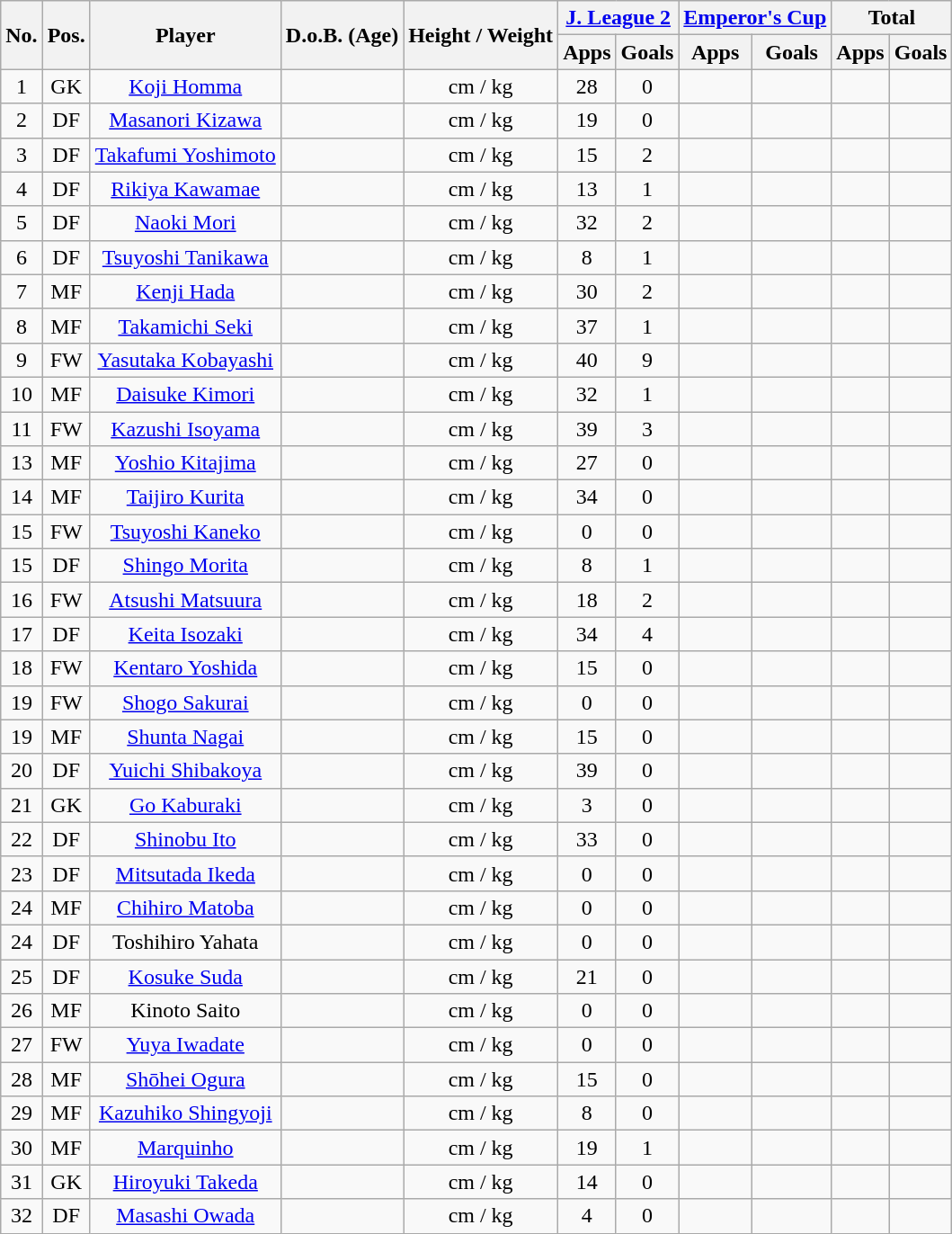<table class="wikitable" style="text-align:center;">
<tr>
<th rowspan="2">No.</th>
<th rowspan="2">Pos.</th>
<th rowspan="2">Player</th>
<th rowspan="2">D.o.B. (Age)</th>
<th rowspan="2">Height / Weight</th>
<th colspan="2"><a href='#'>J. League 2</a></th>
<th colspan="2"><a href='#'>Emperor's Cup</a></th>
<th colspan="2">Total</th>
</tr>
<tr>
<th>Apps</th>
<th>Goals</th>
<th>Apps</th>
<th>Goals</th>
<th>Apps</th>
<th>Goals</th>
</tr>
<tr>
<td>1</td>
<td>GK</td>
<td><a href='#'>Koji Homma</a></td>
<td></td>
<td>cm / kg</td>
<td>28</td>
<td>0</td>
<td></td>
<td></td>
<td></td>
<td></td>
</tr>
<tr>
<td>2</td>
<td>DF</td>
<td><a href='#'>Masanori Kizawa</a></td>
<td></td>
<td>cm / kg</td>
<td>19</td>
<td>0</td>
<td></td>
<td></td>
<td></td>
<td></td>
</tr>
<tr>
<td>3</td>
<td>DF</td>
<td><a href='#'>Takafumi Yoshimoto</a></td>
<td></td>
<td>cm / kg</td>
<td>15</td>
<td>2</td>
<td></td>
<td></td>
<td></td>
<td></td>
</tr>
<tr>
<td>4</td>
<td>DF</td>
<td><a href='#'>Rikiya Kawamae</a></td>
<td></td>
<td>cm / kg</td>
<td>13</td>
<td>1</td>
<td></td>
<td></td>
<td></td>
<td></td>
</tr>
<tr>
<td>5</td>
<td>DF</td>
<td><a href='#'>Naoki Mori</a></td>
<td></td>
<td>cm / kg</td>
<td>32</td>
<td>2</td>
<td></td>
<td></td>
<td></td>
<td></td>
</tr>
<tr>
<td>6</td>
<td>DF</td>
<td><a href='#'>Tsuyoshi Tanikawa</a></td>
<td></td>
<td>cm / kg</td>
<td>8</td>
<td>1</td>
<td></td>
<td></td>
<td></td>
<td></td>
</tr>
<tr>
<td>7</td>
<td>MF</td>
<td><a href='#'>Kenji Hada</a></td>
<td></td>
<td>cm / kg</td>
<td>30</td>
<td>2</td>
<td></td>
<td></td>
<td></td>
<td></td>
</tr>
<tr>
<td>8</td>
<td>MF</td>
<td><a href='#'>Takamichi Seki</a></td>
<td></td>
<td>cm / kg</td>
<td>37</td>
<td>1</td>
<td></td>
<td></td>
<td></td>
<td></td>
</tr>
<tr>
<td>9</td>
<td>FW</td>
<td><a href='#'>Yasutaka Kobayashi</a></td>
<td></td>
<td>cm / kg</td>
<td>40</td>
<td>9</td>
<td></td>
<td></td>
<td></td>
<td></td>
</tr>
<tr>
<td>10</td>
<td>MF</td>
<td><a href='#'>Daisuke Kimori</a></td>
<td></td>
<td>cm / kg</td>
<td>32</td>
<td>1</td>
<td></td>
<td></td>
<td></td>
<td></td>
</tr>
<tr>
<td>11</td>
<td>FW</td>
<td><a href='#'>Kazushi Isoyama</a></td>
<td></td>
<td>cm / kg</td>
<td>39</td>
<td>3</td>
<td></td>
<td></td>
<td></td>
<td></td>
</tr>
<tr>
<td>13</td>
<td>MF</td>
<td><a href='#'>Yoshio Kitajima</a></td>
<td></td>
<td>cm / kg</td>
<td>27</td>
<td>0</td>
<td></td>
<td></td>
<td></td>
<td></td>
</tr>
<tr>
<td>14</td>
<td>MF</td>
<td><a href='#'>Taijiro Kurita</a></td>
<td></td>
<td>cm / kg</td>
<td>34</td>
<td>0</td>
<td></td>
<td></td>
<td></td>
<td></td>
</tr>
<tr>
<td>15</td>
<td>FW</td>
<td><a href='#'>Tsuyoshi Kaneko</a></td>
<td></td>
<td>cm / kg</td>
<td>0</td>
<td>0</td>
<td></td>
<td></td>
<td></td>
<td></td>
</tr>
<tr>
<td>15</td>
<td>DF</td>
<td><a href='#'>Shingo Morita</a></td>
<td></td>
<td>cm / kg</td>
<td>8</td>
<td>1</td>
<td></td>
<td></td>
<td></td>
<td></td>
</tr>
<tr>
<td>16</td>
<td>FW</td>
<td><a href='#'>Atsushi Matsuura</a></td>
<td></td>
<td>cm / kg</td>
<td>18</td>
<td>2</td>
<td></td>
<td></td>
<td></td>
<td></td>
</tr>
<tr>
<td>17</td>
<td>DF</td>
<td><a href='#'>Keita Isozaki</a></td>
<td></td>
<td>cm / kg</td>
<td>34</td>
<td>4</td>
<td></td>
<td></td>
<td></td>
<td></td>
</tr>
<tr>
<td>18</td>
<td>FW</td>
<td><a href='#'>Kentaro Yoshida</a></td>
<td></td>
<td>cm / kg</td>
<td>15</td>
<td>0</td>
<td></td>
<td></td>
<td></td>
<td></td>
</tr>
<tr>
<td>19</td>
<td>FW</td>
<td><a href='#'>Shogo Sakurai</a></td>
<td></td>
<td>cm / kg</td>
<td>0</td>
<td>0</td>
<td></td>
<td></td>
<td></td>
<td></td>
</tr>
<tr>
<td>19</td>
<td>MF</td>
<td><a href='#'>Shunta Nagai</a></td>
<td></td>
<td>cm / kg</td>
<td>15</td>
<td>0</td>
<td></td>
<td></td>
<td></td>
<td></td>
</tr>
<tr>
<td>20</td>
<td>DF</td>
<td><a href='#'>Yuichi Shibakoya</a></td>
<td></td>
<td>cm / kg</td>
<td>39</td>
<td>0</td>
<td></td>
<td></td>
<td></td>
<td></td>
</tr>
<tr>
<td>21</td>
<td>GK</td>
<td><a href='#'>Go Kaburaki</a></td>
<td></td>
<td>cm / kg</td>
<td>3</td>
<td>0</td>
<td></td>
<td></td>
<td></td>
<td></td>
</tr>
<tr>
<td>22</td>
<td>DF</td>
<td><a href='#'>Shinobu Ito</a></td>
<td></td>
<td>cm / kg</td>
<td>33</td>
<td>0</td>
<td></td>
<td></td>
<td></td>
<td></td>
</tr>
<tr>
<td>23</td>
<td>DF</td>
<td><a href='#'>Mitsutada Ikeda</a></td>
<td></td>
<td>cm / kg</td>
<td>0</td>
<td>0</td>
<td></td>
<td></td>
<td></td>
<td></td>
</tr>
<tr>
<td>24</td>
<td>MF</td>
<td><a href='#'>Chihiro Matoba</a></td>
<td></td>
<td>cm / kg</td>
<td>0</td>
<td>0</td>
<td></td>
<td></td>
<td></td>
<td></td>
</tr>
<tr>
<td>24</td>
<td>DF</td>
<td>Toshihiro Yahata</td>
<td></td>
<td>cm / kg</td>
<td>0</td>
<td>0</td>
<td></td>
<td></td>
<td></td>
<td></td>
</tr>
<tr>
<td>25</td>
<td>DF</td>
<td><a href='#'>Kosuke Suda</a></td>
<td></td>
<td>cm / kg</td>
<td>21</td>
<td>0</td>
<td></td>
<td></td>
<td></td>
<td></td>
</tr>
<tr>
<td>26</td>
<td>MF</td>
<td>Kinoto Saito</td>
<td></td>
<td>cm / kg</td>
<td>0</td>
<td>0</td>
<td></td>
<td></td>
<td></td>
<td></td>
</tr>
<tr>
<td>27</td>
<td>FW</td>
<td><a href='#'>Yuya Iwadate</a></td>
<td></td>
<td>cm / kg</td>
<td>0</td>
<td>0</td>
<td></td>
<td></td>
<td></td>
<td></td>
</tr>
<tr>
<td>28</td>
<td>MF</td>
<td><a href='#'>Shōhei Ogura</a></td>
<td></td>
<td>cm / kg</td>
<td>15</td>
<td>0</td>
<td></td>
<td></td>
<td></td>
<td></td>
</tr>
<tr>
<td>29</td>
<td>MF</td>
<td><a href='#'>Kazuhiko Shingyoji</a></td>
<td></td>
<td>cm / kg</td>
<td>8</td>
<td>0</td>
<td></td>
<td></td>
<td></td>
<td></td>
</tr>
<tr>
<td>30</td>
<td>MF</td>
<td><a href='#'>Marquinho</a></td>
<td></td>
<td>cm / kg</td>
<td>19</td>
<td>1</td>
<td></td>
<td></td>
<td></td>
<td></td>
</tr>
<tr>
<td>31</td>
<td>GK</td>
<td><a href='#'>Hiroyuki Takeda</a></td>
<td></td>
<td>cm / kg</td>
<td>14</td>
<td>0</td>
<td></td>
<td></td>
<td></td>
<td></td>
</tr>
<tr>
<td>32</td>
<td>DF</td>
<td><a href='#'>Masashi Owada</a></td>
<td></td>
<td>cm / kg</td>
<td>4</td>
<td>0</td>
<td></td>
<td></td>
<td></td>
<td></td>
</tr>
</table>
